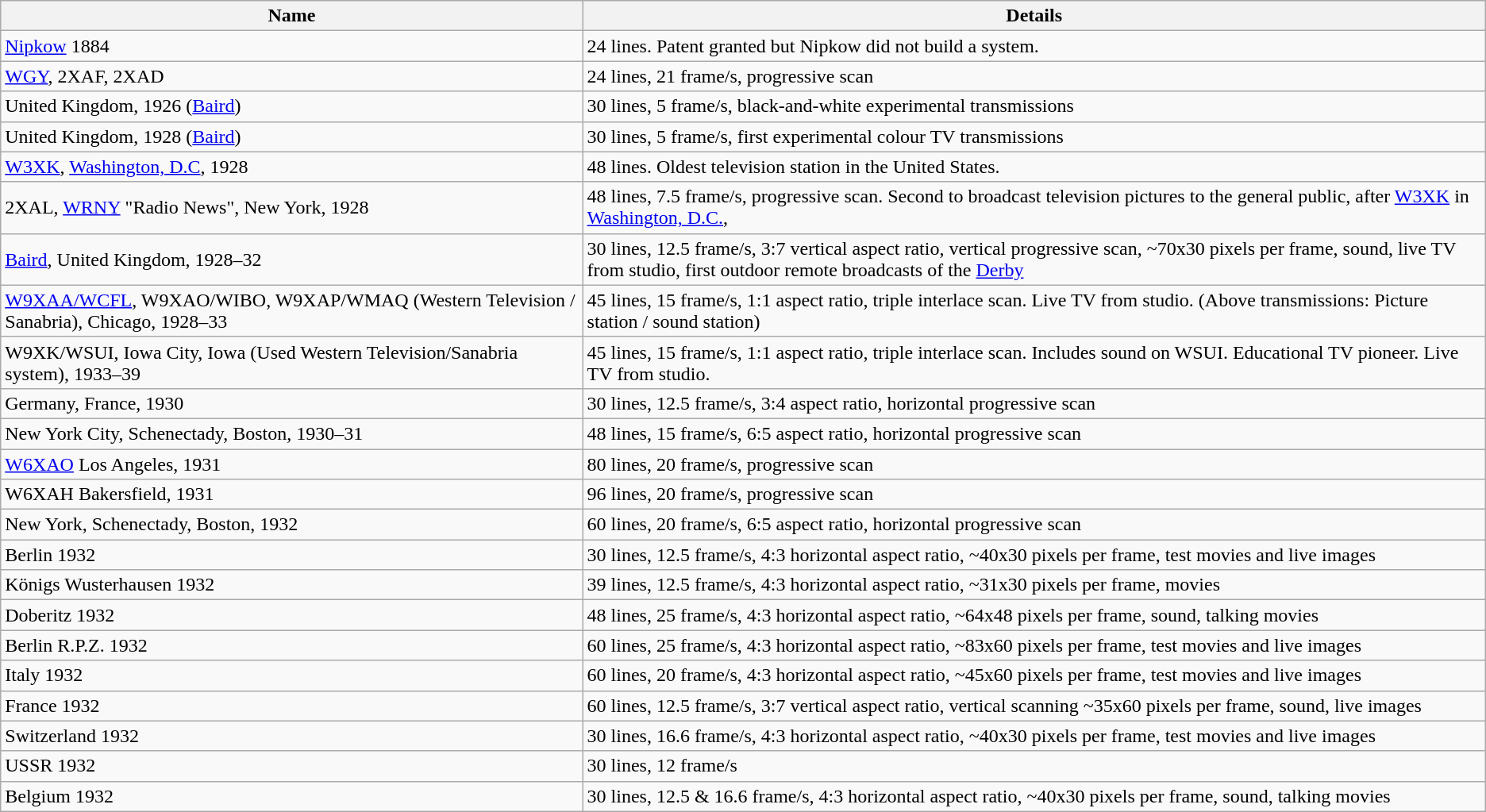<table class="wikitable">
<tr>
<th>Name</th>
<th>Details</th>
</tr>
<tr>
<td><a href='#'>Nipkow</a> 1884</td>
<td>24 lines. Patent granted but Nipkow did not build a system.</td>
</tr>
<tr>
<td><a href='#'>WGY</a>, 2XAF, 2XAD</td>
<td>24 lines, 21 frame/s, progressive scan</td>
</tr>
<tr>
<td>United Kingdom, 1926 (<a href='#'>Baird</a>)</td>
<td>30 lines, 5 frame/s, black-and-white experimental transmissions</td>
</tr>
<tr>
<td>United Kingdom, 1928 (<a href='#'>Baird</a>)</td>
<td>30 lines, 5 frame/s, first experimental colour TV transmissions</td>
</tr>
<tr>
<td><a href='#'>W3XK</a>, <a href='#'>Washington, D.C</a>, 1928</td>
<td>48 lines. Oldest television station in the United States.</td>
</tr>
<tr>
<td>2XAL, <a href='#'>WRNY</a> "Radio News", New York, 1928</td>
<td>48 lines, 7.5 frame/s, progressive scan. Second to broadcast television pictures to the general public, after <a href='#'>W3XK</a> in <a href='#'>Washington, D.C.</a>,</td>
</tr>
<tr>
<td><a href='#'>Baird</a>, United Kingdom, 1928–32</td>
<td>30 lines, 12.5 frame/s, 3:7 vertical aspect ratio, vertical progressive scan, ~70x30 pixels per frame, sound, live TV from studio, first outdoor remote broadcasts of the <a href='#'>Derby</a></td>
</tr>
<tr>
<td><a href='#'>W9XAA/WCFL</a>, W9XAO/WIBO, W9XAP/WMAQ (Western Television / Sanabria), Chicago, 1928–33</td>
<td>45 lines, 15 frame/s, 1:1 aspect ratio, triple interlace scan. Live TV from studio. (Above transmissions: Picture station / sound station)</td>
</tr>
<tr>
<td>W9XK/WSUI, Iowa City, Iowa (Used Western Television/Sanabria system), 1933–39</td>
<td>45 lines, 15 frame/s, 1:1 aspect ratio, triple interlace scan. Includes sound on WSUI. Educational TV pioneer. Live TV from studio.</td>
</tr>
<tr>
<td>Germany, France, 1930</td>
<td>30 lines, 12.5 frame/s, 3:4 aspect ratio, horizontal progressive scan</td>
</tr>
<tr>
<td>New York City, Schenectady, Boston, 1930–31</td>
<td>48 lines, 15 frame/s, 6:5 aspect ratio, horizontal progressive scan</td>
</tr>
<tr>
<td><a href='#'>W6XAO</a> Los Angeles, 1931</td>
<td>80 lines, 20 frame/s, progressive scan</td>
</tr>
<tr>
<td>W6XAH Bakersfield, 1931</td>
<td>96 lines, 20 frame/s, progressive scan</td>
</tr>
<tr>
<td>New York, Schenectady, Boston, 1932</td>
<td>60 lines, 20 frame/s, 6:5 aspect ratio, horizontal progressive scan</td>
</tr>
<tr>
<td>Berlin 1932</td>
<td>30 lines, 12.5 frame/s, 4:3 horizontal aspect ratio, ~40x30 pixels per frame, test movies and live images</td>
</tr>
<tr>
<td>Königs Wusterhausen 1932</td>
<td>39 lines, 12.5 frame/s, 4:3 horizontal aspect ratio, ~31x30 pixels per frame, movies</td>
</tr>
<tr>
<td>Doberitz 1932</td>
<td>48 lines, 25 frame/s, 4:3 horizontal aspect ratio, ~64x48 pixels per frame, sound, talking movies</td>
</tr>
<tr>
<td>Berlin R.P.Z. 1932</td>
<td>60 lines, 25 frame/s, 4:3 horizontal aspect ratio, ~83x60 pixels per frame, test movies and live images</td>
</tr>
<tr>
<td>Italy 1932</td>
<td>60 lines, 20 frame/s, 4:3 horizontal aspect ratio, ~45x60 pixels per frame, test movies and live images</td>
</tr>
<tr>
<td>France 1932</td>
<td>60 lines, 12.5 frame/s, 3:7 vertical aspect ratio, vertical scanning ~35x60 pixels per frame, sound, live images</td>
</tr>
<tr>
<td>Switzerland 1932</td>
<td>30 lines, 16.6 frame/s, 4:3 horizontal aspect ratio, ~40x30 pixels per frame, test movies and live images</td>
</tr>
<tr>
<td>USSR 1932</td>
<td>30 lines, 12 frame/s</td>
</tr>
<tr>
<td>Belgium 1932</td>
<td>30 lines, 12.5 & 16.6 frame/s, 4:3 horizontal aspect ratio, ~40x30 pixels per frame, sound, talking movies</td>
</tr>
</table>
